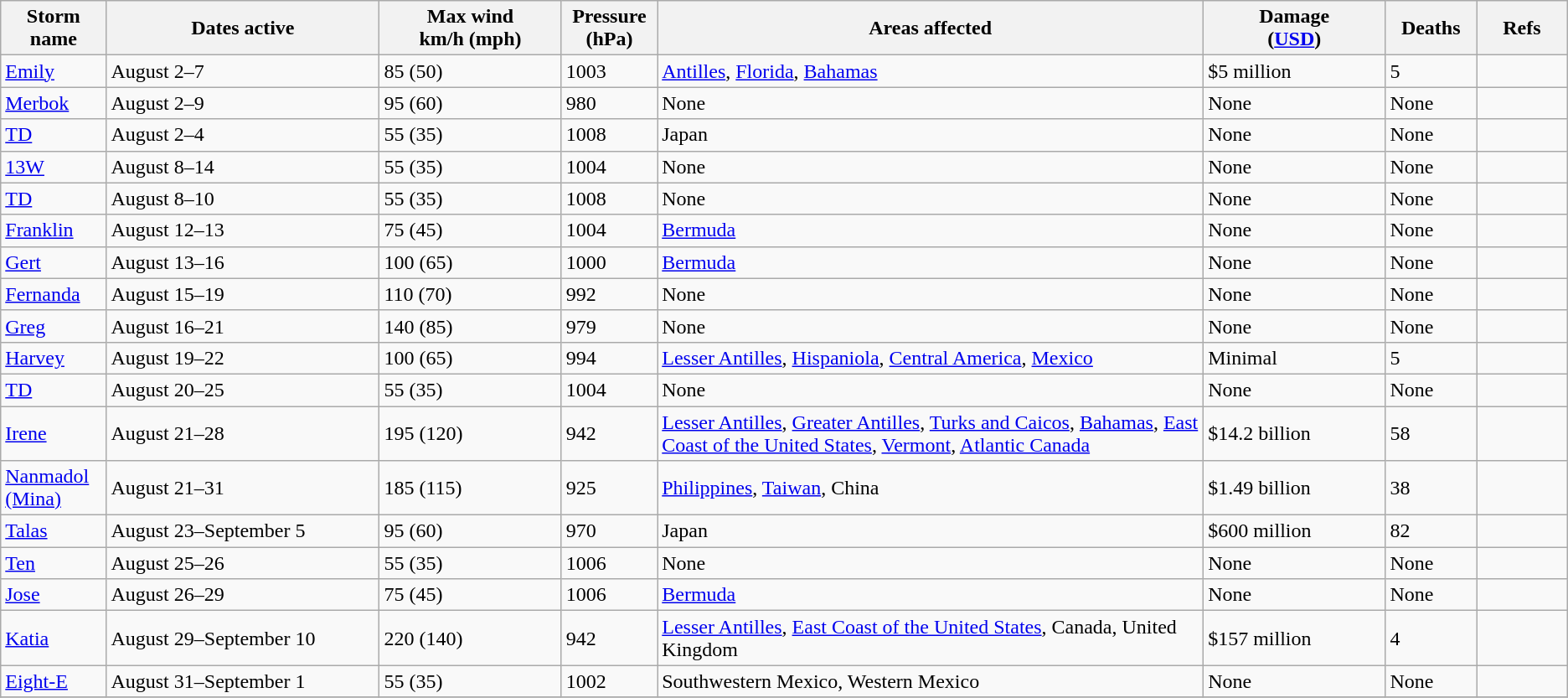<table class="wikitable sortable">
<tr>
<th width="5%">Storm name</th>
<th width="15%">Dates active</th>
<th width="10%">Max wind<br>km/h (mph)</th>
<th width="5%">Pressure<br>(hPa)</th>
<th width="30%">Areas affected</th>
<th width="10%">Damage<br>(<a href='#'>USD</a>)</th>
<th width="5%">Deaths</th>
<th width="5%">Refs</th>
</tr>
<tr>
<td><a href='#'>Emily</a></td>
<td>August 2–7</td>
<td>85 (50)</td>
<td>1003</td>
<td><a href='#'>Antilles</a>, <a href='#'>Florida</a>, <a href='#'>Bahamas</a></td>
<td>$5 million</td>
<td>5</td>
<td></td>
</tr>
<tr>
<td><a href='#'>Merbok</a></td>
<td>August 2–9</td>
<td>95 (60)</td>
<td>980</td>
<td>None</td>
<td>None</td>
<td>None</td>
<td></td>
</tr>
<tr>
<td><a href='#'>TD</a></td>
<td>August 2–4</td>
<td>55 (35)</td>
<td>1008</td>
<td>Japan</td>
<td>None</td>
<td>None</td>
<td></td>
</tr>
<tr>
<td><a href='#'>13W</a></td>
<td>August 8–14</td>
<td>55 (35)</td>
<td>1004</td>
<td>None</td>
<td>None</td>
<td>None</td>
<td></td>
</tr>
<tr>
<td><a href='#'>TD</a></td>
<td>August 8–10</td>
<td>55 (35)</td>
<td>1008</td>
<td>None</td>
<td>None</td>
<td>None</td>
<td></td>
</tr>
<tr>
<td><a href='#'>Franklin</a></td>
<td>August 12–13</td>
<td>75 (45)</td>
<td>1004</td>
<td><a href='#'>Bermuda</a></td>
<td>None</td>
<td>None</td>
<td></td>
</tr>
<tr>
<td><a href='#'>Gert</a></td>
<td>August 13–16</td>
<td>100 (65)</td>
<td>1000</td>
<td><a href='#'>Bermuda</a></td>
<td>None</td>
<td>None</td>
<td></td>
</tr>
<tr>
<td><a href='#'>Fernanda</a></td>
<td>August 15–19</td>
<td>110 (70)</td>
<td>992</td>
<td>None</td>
<td>None</td>
<td>None</td>
<td></td>
</tr>
<tr>
<td><a href='#'>Greg</a></td>
<td>August 16–21</td>
<td>140 (85)</td>
<td>979</td>
<td>None</td>
<td>None</td>
<td>None</td>
<td></td>
</tr>
<tr>
<td><a href='#'>Harvey</a></td>
<td>August 19–22</td>
<td>100 (65)</td>
<td>994</td>
<td><a href='#'>Lesser Antilles</a>, <a href='#'>Hispaniola</a>, <a href='#'>Central America</a>, <a href='#'>Mexico</a></td>
<td>Minimal</td>
<td>5</td>
<td></td>
</tr>
<tr>
<td><a href='#'>TD</a></td>
<td>August 20–25</td>
<td>55 (35)</td>
<td>1004</td>
<td>None</td>
<td>None</td>
<td>None</td>
<td></td>
</tr>
<tr>
<td><a href='#'>Irene</a></td>
<td>August 21–28</td>
<td>195 (120)</td>
<td>942</td>
<td><a href='#'>Lesser Antilles</a>, <a href='#'>Greater Antilles</a>, <a href='#'>Turks and Caicos</a>, <a href='#'>Bahamas</a>, <a href='#'>East Coast of the United States</a>, <a href='#'>Vermont</a>,   <a href='#'>Atlantic Canada</a></td>
<td>$14.2 billion</td>
<td>58</td>
<td></td>
</tr>
<tr>
<td><a href='#'>Nanmadol (Mina)</a></td>
<td>August 21–31</td>
<td>185 (115)</td>
<td>925</td>
<td><a href='#'>Philippines</a>, <a href='#'>Taiwan</a>, China</td>
<td>$1.49 billion</td>
<td>38</td>
<td></td>
</tr>
<tr>
<td><a href='#'>Talas</a></td>
<td>August 23–September 5</td>
<td>95 (60)</td>
<td>970</td>
<td>Japan</td>
<td>$600 million</td>
<td>82</td>
<td></td>
</tr>
<tr>
<td><a href='#'>Ten</a></td>
<td>August 25–26</td>
<td>55 (35)</td>
<td>1006</td>
<td>None</td>
<td>None</td>
<td>None</td>
<td></td>
</tr>
<tr>
<td><a href='#'>Jose</a></td>
<td>August 26–29</td>
<td>75 (45)</td>
<td>1006</td>
<td><a href='#'>Bermuda</a></td>
<td>None</td>
<td>None</td>
<td></td>
</tr>
<tr>
<td><a href='#'>Katia</a></td>
<td>August 29–September 10</td>
<td>220 (140)</td>
<td>942</td>
<td><a href='#'>Lesser Antilles</a>, <a href='#'>East Coast of the United States</a>, Canada, United Kingdom</td>
<td>$157 million</td>
<td>4</td>
<td></td>
</tr>
<tr>
<td><a href='#'>Eight-E</a></td>
<td>August 31–September 1</td>
<td>55 (35)</td>
<td>1002</td>
<td>Southwestern Mexico, Western Mexico</td>
<td>None</td>
<td>None</td>
<td></td>
</tr>
<tr>
</tr>
</table>
